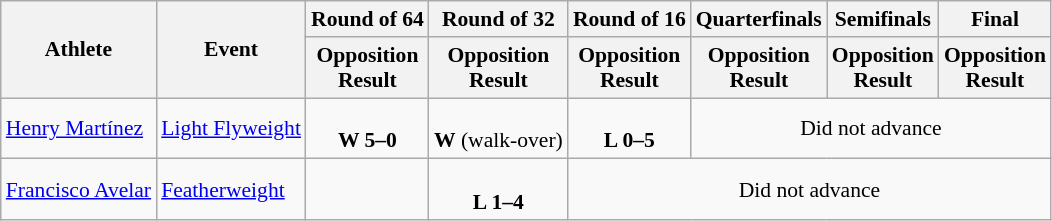<table class="wikitable" style="font-size:90%">
<tr>
<th rowspan="2">Athlete</th>
<th rowspan="2">Event</th>
<th>Round of 64</th>
<th>Round of 32</th>
<th>Round of 16</th>
<th>Quarterfinals</th>
<th>Semifinals</th>
<th>Final</th>
</tr>
<tr>
<th>Opposition<br>Result</th>
<th>Opposition<br>Result</th>
<th>Opposition<br>Result</th>
<th>Opposition<br>Result</th>
<th>Opposition<br>Result</th>
<th>Opposition<br>Result</th>
</tr>
<tr>
<td><a href='#'>Henry Martínez</a></td>
<td><a href='#'>Light Flyweight</a></td>
<td align=center><br><strong>W 5–0</strong></td>
<td align=center><br><strong>W</strong> (walk-over)</td>
<td align=center><br><strong>L 0–5</strong></td>
<td align=center colspan="3">Did not advance</td>
</tr>
<tr>
<td><a href='#'>Francisco Avelar</a></td>
<td><a href='#'>Featherweight</a></td>
<td></td>
<td align=center><br><strong>L 1–4</strong></td>
<td align=center colspan="4">Did not advance</td>
</tr>
</table>
